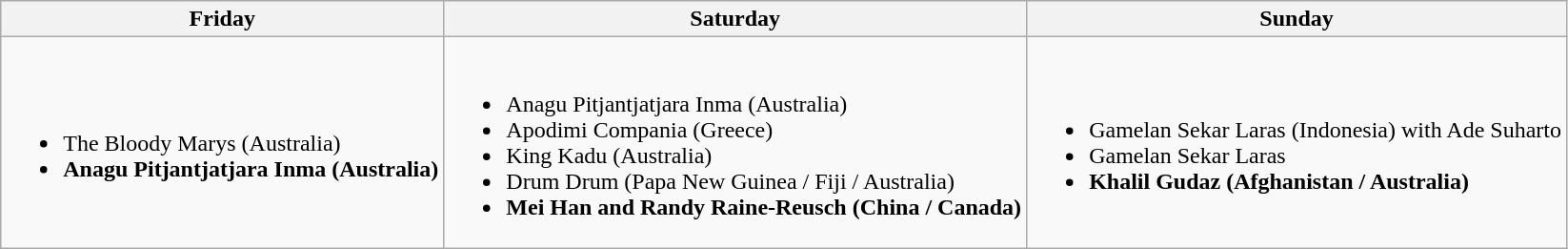<table class="wikitable">
<tr>
<th>Friday</th>
<th>Saturday</th>
<th>Sunday</th>
</tr>
<tr>
<td><br><ul><li>The Bloody Marys (Australia)</li><li><strong>Anagu Pitjantjatjara Inma (Australia)</strong></li></ul></td>
<td><br><ul><li>Anagu Pitjantjatjara Inma (Australia)</li><li>Apodimi Compania (Greece)</li><li>King Kadu (Australia)</li><li>Drum Drum (Papa New Guinea / Fiji / Australia)</li><li><strong>Mei Han and Randy Raine-Reusch (China / Canada)</strong></li></ul></td>
<td><br><ul><li>Gamelan Sekar Laras (Indonesia) with Ade Suharto</li><li>Gamelan Sekar Laras</li><li><strong>Khalil Gudaz (Afghanistan / Australia)</strong></li></ul></td>
</tr>
</table>
